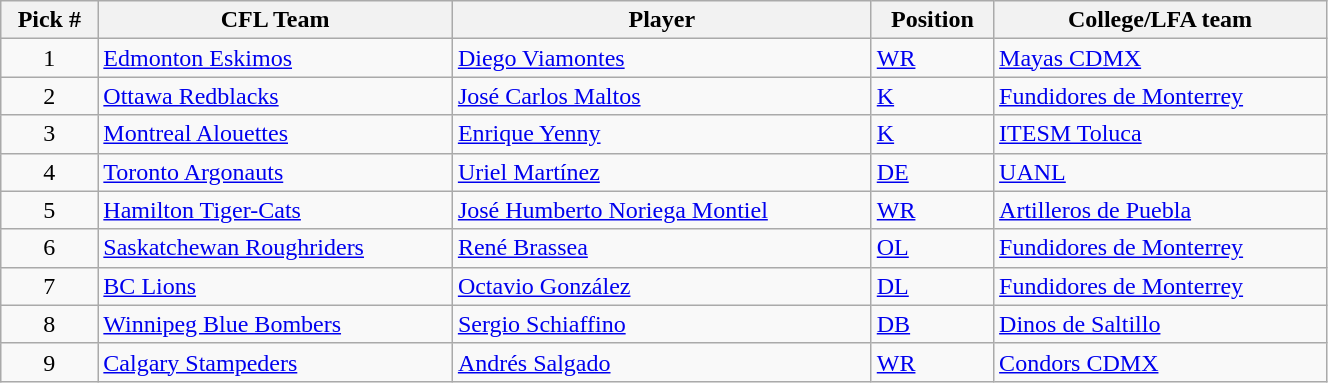<table class="wikitable" style="width:70%">
<tr>
<th>Pick #</th>
<th>CFL Team</th>
<th>Player</th>
<th>Position</th>
<th>College/LFA team</th>
</tr>
<tr>
<td align=center>1</td>
<td><a href='#'>Edmonton Eskimos</a></td>
<td><a href='#'>Diego Viamontes</a></td>
<td><a href='#'>WR</a></td>
<td><a href='#'>Mayas CDMX</a></td>
</tr>
<tr>
<td align=center>2</td>
<td><a href='#'>Ottawa Redblacks</a></td>
<td><a href='#'>José Carlos Maltos</a></td>
<td><a href='#'>K</a></td>
<td><a href='#'>Fundidores de Monterrey</a></td>
</tr>
<tr>
<td align=center>3</td>
<td><a href='#'>Montreal Alouettes</a></td>
<td><a href='#'>Enrique Yenny</a></td>
<td><a href='#'>K</a></td>
<td><a href='#'>ITESM Toluca</a></td>
</tr>
<tr>
<td align=center>4</td>
<td><a href='#'>Toronto Argonauts</a></td>
<td><a href='#'>Uriel Martínez</a></td>
<td><a href='#'>DE</a></td>
<td><a href='#'>UANL</a></td>
</tr>
<tr>
<td align=center>5</td>
<td><a href='#'>Hamilton Tiger-Cats</a></td>
<td><a href='#'>José Humberto Noriega Montiel</a></td>
<td><a href='#'>WR</a></td>
<td><a href='#'>Artilleros de Puebla</a></td>
</tr>
<tr>
<td align=center>6</td>
<td><a href='#'>Saskatchewan Roughriders</a></td>
<td><a href='#'>René Brassea</a></td>
<td><a href='#'>OL</a></td>
<td><a href='#'>Fundidores de Monterrey</a></td>
</tr>
<tr>
<td align=center>7</td>
<td><a href='#'>BC Lions</a></td>
<td><a href='#'>Octavio González</a></td>
<td><a href='#'>DL</a></td>
<td><a href='#'>Fundidores de Monterrey</a></td>
</tr>
<tr>
<td align=center>8</td>
<td><a href='#'>Winnipeg Blue Bombers</a></td>
<td><a href='#'>Sergio Schiaffino</a></td>
<td><a href='#'>DB</a></td>
<td><a href='#'>Dinos de Saltillo</a></td>
</tr>
<tr>
<td align=center>9</td>
<td><a href='#'>Calgary Stampeders</a></td>
<td><a href='#'>Andrés Salgado</a></td>
<td><a href='#'>WR</a></td>
<td><a href='#'>Condors CDMX</a></td>
</tr>
</table>
